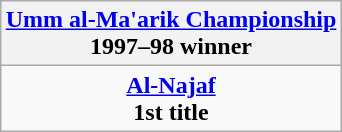<table class="wikitable" style="text-align: center; margin: 0 auto;">
<tr>
<th><a href='#'>Umm al-Ma'arik Championship</a><br>1997–98 winner</th>
</tr>
<tr>
<td><strong><a href='#'>Al-Najaf</a></strong><br><strong>1st title</strong></td>
</tr>
</table>
